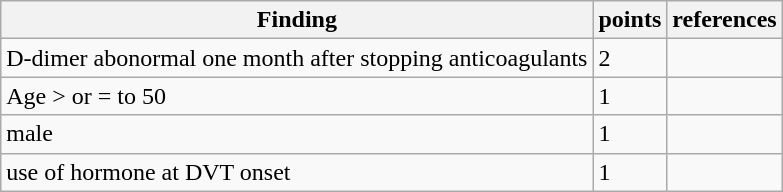<table class="wikitable">
<tr>
<th>Finding</th>
<th>points</th>
<th>references</th>
</tr>
<tr>
<td>D-dimer abonormal one month after stopping anticoagulants</td>
<td>2</td>
<td></td>
</tr>
<tr>
<td>Age > or = to 50</td>
<td>1</td>
<td></td>
</tr>
<tr>
<td>male</td>
<td>1</td>
<td></td>
</tr>
<tr>
<td>use of hormone at DVT onset</td>
<td>1</td>
<td></td>
</tr>
</table>
